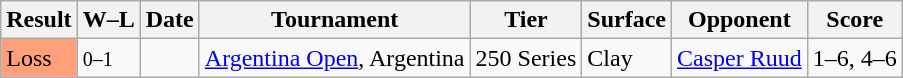<table class="sortable wikitable">
<tr>
<th>Result</th>
<th class="unsortable">W–L</th>
<th>Date</th>
<th>Tournament</th>
<th>Tier</th>
<th>Surface</th>
<th>Opponent</th>
<th class="unsortable">Score</th>
</tr>
<tr>
<td bgcolor=FFA07A>Loss</td>
<td><small>0–1</small></td>
<td><a href='#'></a></td>
<td><a href='#'>Argentina Open</a>, Argentina</td>
<td>250 Series</td>
<td>Clay</td>
<td> <a href='#'>Casper Ruud</a></td>
<td>1–6, 4–6</td>
</tr>
</table>
